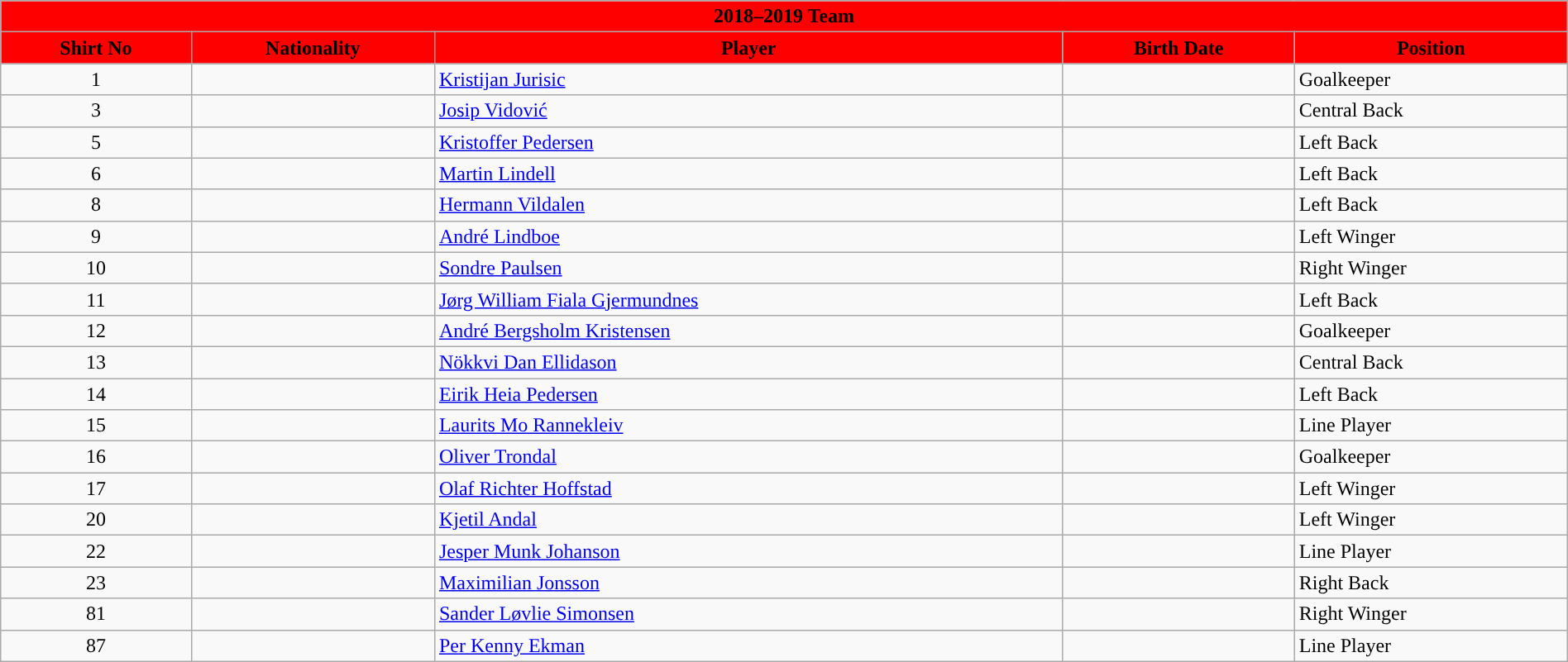<table class="wikitable collapsible collapsed" style="width:100%">
<tr>
<th colspan=5 style="background-color:#FF0000;color:#000000;text-align:center;"> <strong>2018–2019 Team</strong></th>
</tr>
<tr>
<th style="color:#000000; background:#FF0000">Shirt No</th>
<th style="color:#000000; background:#FF0000">Nationality</th>
<th style="color:#000000; background:#FF0000">Player</th>
<th style="color:#000000; background:#FF0000">Birth Date</th>
<th style="color:#000000; background:#FF0000">Position</th>
</tr>
<tr>
<td align=center>1</td>
<td></td>
<td><a href='#'>Kristijan Jurisic</a></td>
<td></td>
<td>Goalkeeper</td>
</tr>
<tr>
<td align=center>3</td>
<td></td>
<td><a href='#'>Josip Vidović</a></td>
<td></td>
<td>Central Back</td>
</tr>
<tr>
<td align=center>5</td>
<td></td>
<td><a href='#'>Kristoffer Pedersen</a></td>
<td></td>
<td>Left Back</td>
</tr>
<tr>
<td align=center>6</td>
<td></td>
<td><a href='#'>Martin Lindell</a></td>
<td></td>
<td>Left Back</td>
</tr>
<tr>
<td align=center>8</td>
<td></td>
<td><a href='#'>Hermann Vildalen</a></td>
<td></td>
<td>Left Back</td>
</tr>
<tr>
<td align=center>9</td>
<td></td>
<td><a href='#'>André Lindboe</a></td>
<td></td>
<td>Left Winger</td>
</tr>
<tr>
<td align=center>10</td>
<td></td>
<td><a href='#'>Sondre Paulsen</a></td>
<td></td>
<td>Right Winger</td>
</tr>
<tr>
<td align=center>11</td>
<td></td>
<td><a href='#'>Jørg William Fiala Gjermundnes</a></td>
<td></td>
<td>Left Back</td>
</tr>
<tr>
<td align=center>12</td>
<td></td>
<td><a href='#'>André Bergsholm Kristensen</a></td>
<td></td>
<td>Goalkeeper</td>
</tr>
<tr>
<td align=center>13</td>
<td></td>
<td><a href='#'>Nökkvi Dan Ellidason</a></td>
<td></td>
<td>Central Back</td>
</tr>
<tr>
<td align=center>14</td>
<td></td>
<td><a href='#'>Eirik Heia Pedersen</a></td>
<td></td>
<td>Left Back</td>
</tr>
<tr>
<td align=center>15</td>
<td></td>
<td><a href='#'>Laurits Mo Rannekleiv</a></td>
<td></td>
<td>Line Player</td>
</tr>
<tr>
<td align=center>16</td>
<td></td>
<td><a href='#'>Oliver Trondal</a></td>
<td></td>
<td>Goalkeeper</td>
</tr>
<tr>
<td align=center>17</td>
<td></td>
<td><a href='#'>Olaf Richter Hoffstad</a></td>
<td></td>
<td>Left Winger</td>
</tr>
<tr>
<td align=center>20</td>
<td></td>
<td><a href='#'>Kjetil Andal</a></td>
<td></td>
<td>Left Winger</td>
</tr>
<tr>
<td align=center>22</td>
<td></td>
<td><a href='#'>Jesper Munk Johanson</a></td>
<td></td>
<td>Line Player</td>
</tr>
<tr>
<td align=center>23</td>
<td></td>
<td><a href='#'>Maximilian Jonsson</a></td>
<td></td>
<td>Right Back</td>
</tr>
<tr>
<td align=center>81</td>
<td></td>
<td><a href='#'>Sander Løvlie Simonsen</a></td>
<td></td>
<td>Right Winger</td>
</tr>
<tr>
<td align=center>87</td>
<td></td>
<td><a href='#'>Per Kenny Ekman</a></td>
<td></td>
<td>Line Player</td>
</tr>
</table>
